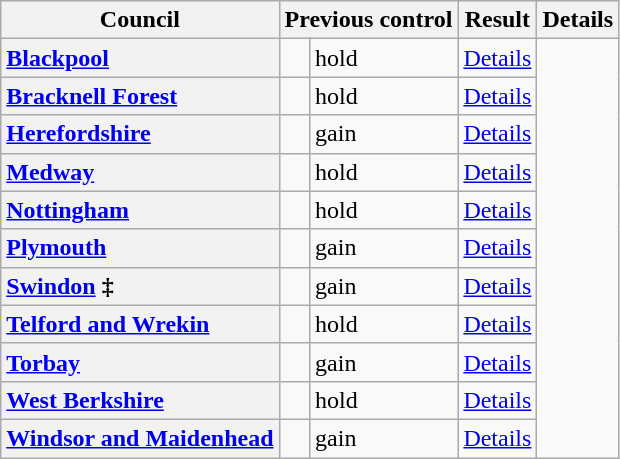<table class="wikitable sortable" border="1">
<tr>
<th scope="col">Council</th>
<th colspan=2>Previous control</th>
<th colspan=2>Result</th>
<th class="unsortable" scope="col">Details</th>
</tr>
<tr>
<th scope="row" style="text-align: left;"><a href='#'>Blackpool</a></th>
<td></td>
<td> hold</td>
<td><a href='#'>Details</a></td>
</tr>
<tr>
<th scope="row" style="text-align: left;"><a href='#'>Bracknell Forest</a></th>
<td></td>
<td> hold</td>
<td><a href='#'>Details</a></td>
</tr>
<tr>
<th scope="row" style="text-align: left;"><a href='#'>Herefordshire</a></th>
<td></td>
<td> gain</td>
<td><a href='#'>Details</a></td>
</tr>
<tr>
<th scope="row" style="text-align: left;"><a href='#'>Medway</a></th>
<td></td>
<td> hold</td>
<td><a href='#'>Details</a></td>
</tr>
<tr>
<th scope="row" style="text-align: left;"><a href='#'>Nottingham</a></th>
<td></td>
<td> hold</td>
<td><a href='#'>Details</a></td>
</tr>
<tr>
<th scope="row" style="text-align: left;"><a href='#'>Plymouth</a></th>
<td></td>
<td> gain</td>
<td><a href='#'>Details</a></td>
</tr>
<tr>
<th scope="row" style="text-align: left;"><a href='#'>Swindon</a> ‡</th>
<td></td>
<td> gain</td>
<td><a href='#'>Details</a></td>
</tr>
<tr>
<th scope="row" style="text-align: left;"><a href='#'>Telford and Wrekin</a></th>
<td></td>
<td> hold</td>
<td><a href='#'>Details</a></td>
</tr>
<tr>
<th scope="row" style="text-align: left;"><a href='#'>Torbay</a></th>
<td></td>
<td> gain</td>
<td><a href='#'>Details</a></td>
</tr>
<tr>
<th scope="row" style="text-align: left;"><a href='#'>West Berkshire</a></th>
<td></td>
<td> hold</td>
<td><a href='#'>Details</a></td>
</tr>
<tr>
<th scope="row" style="text-align: left;"><a href='#'>Windsor and Maidenhead</a></th>
<td></td>
<td> gain</td>
<td><a href='#'>Details</a></td>
</tr>
</table>
